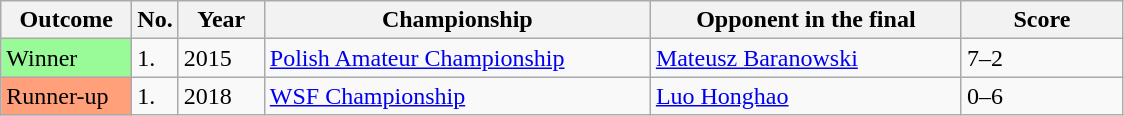<table class="sortable wikitable">
<tr>
<th width="80">Outcome</th>
<th width="20">No.</th>
<th width="50">Year</th>
<th width="250">Championship</th>
<th width="200">Opponent in the final</th>
<th width="100">Score</th>
</tr>
<tr>
<td style="background:#98fb98;">Winner</td>
<td>1.</td>
<td>2015</td>
<td><a href='#'>Polish Amateur Championship</a></td>
<td> <a href='#'>Mateusz Baranowski</a></td>
<td>7–2</td>
</tr>
<tr>
<td style="background:#ffa07a;">Runner-up</td>
<td>1.</td>
<td>2018</td>
<td><a href='#'>WSF Championship</a></td>
<td> <a href='#'>Luo Honghao</a></td>
<td>0–6</td>
</tr>
</table>
